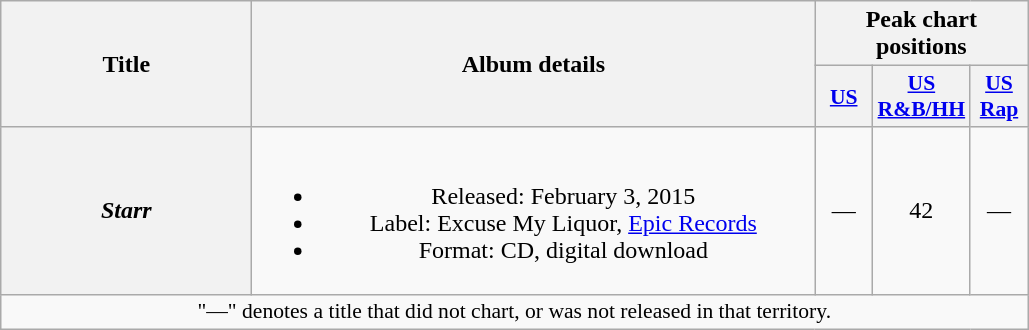<table class="wikitable plainrowheaders" style="text-align:center;">
<tr>
<th scope="col" rowspan="2" style="width:10em;">Title</th>
<th scope="col" rowspan="2" style="width:23em;">Album details</th>
<th scope="col" colspan="4">Peak chart positions</th>
</tr>
<tr>
<th scope="col" style="width:2.2em;font-size:90%;"><a href='#'>US</a></th>
<th scope="col" style="width:2.2em;font-size:90%;"><a href='#'>US R&B/HH</a></th>
<th scope="col" style="width:2.2em;font-size:90%;"><a href='#'>US<br>Rap</a></th>
</tr>
<tr>
<th scope="row"><em>Starr</em></th>
<td><br><ul><li>Released: February 3, 2015</li><li>Label: Excuse My Liquor, <a href='#'>Epic Records</a></li><li>Format: CD, digital download</li></ul></td>
<td>—</td>
<td>42</td>
<td>—</td>
</tr>
<tr>
<td colspan="14" style="font-size:90%">"—" denotes a title that did not chart, or was not released in that territory.</td>
</tr>
</table>
